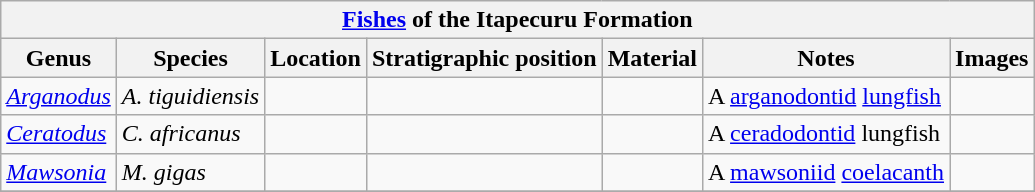<table class="wikitable" align="center">
<tr>
<th colspan="7" align="center"><a href='#'>Fishes</a> of the Itapecuru Formation</th>
</tr>
<tr>
<th>Genus</th>
<th>Species</th>
<th>Location</th>
<th>Stratigraphic position</th>
<th>Material</th>
<th>Notes</th>
<th>Images</th>
</tr>
<tr>
<td><em><a href='#'>Arganodus</a></em></td>
<td><em>A. tiguidiensis</em></td>
<td></td>
<td></td>
<td></td>
<td>A <a href='#'>arganodontid</a> <a href='#'>lungfish</a></td>
<td></td>
</tr>
<tr>
<td><em><a href='#'>Ceratodus</a></em></td>
<td><em>C. africanus</em></td>
<td></td>
<td></td>
<td></td>
<td>A <a href='#'>ceradodontid</a> lungfish</td>
<td></td>
</tr>
<tr>
<td><em><a href='#'>Mawsonia</a></em></td>
<td><em>M. gigas</em></td>
<td></td>
<td></td>
<td></td>
<td>A <a href='#'>mawsoniid</a> <a href='#'>coelacanth</a></td>
<td></td>
</tr>
<tr>
</tr>
</table>
